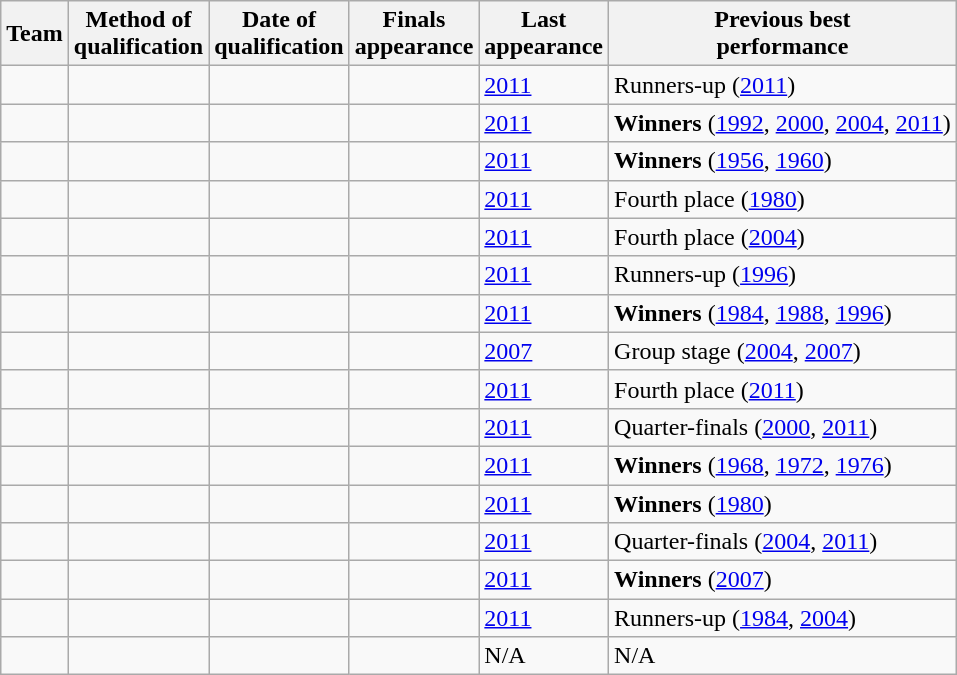<table class="wikitable sortable" style="text-align: left;">
<tr>
<th>Team</th>
<th>Method of<br>qualification</th>
<th>Date of<br>qualification</th>
<th>Finals<br>appearance</th>
<th>Last<br>appearance</th>
<th>Previous best<br>performance</th>
</tr>
<tr>
<td></td>
<td></td>
<td></td>
<td></td>
<td><a href='#'>2011</a></td>
<td>Runners-up (<a href='#'>2011</a>)</td>
</tr>
<tr>
<td></td>
<td></td>
<td></td>
<td></td>
<td><a href='#'>2011</a></td>
<td><strong>Winners</strong> (<a href='#'>1992</a>, <a href='#'>2000</a>, <a href='#'>2004</a>, <a href='#'>2011</a>)</td>
</tr>
<tr>
<td></td>
<td></td>
<td></td>
<td></td>
<td><a href='#'>2011</a></td>
<td><strong>Winners</strong> (<a href='#'>1956</a>, <a href='#'>1960</a>)</td>
</tr>
<tr>
<td></td>
<td></td>
<td></td>
<td></td>
<td><a href='#'>2011</a></td>
<td>Fourth place (<a href='#'>1980</a>)</td>
</tr>
<tr>
<td></td>
<td></td>
<td></td>
<td></td>
<td><a href='#'>2011</a></td>
<td>Fourth place (<a href='#'>2004</a>)</td>
</tr>
<tr>
<td></td>
<td></td>
<td></td>
<td></td>
<td><a href='#'>2011</a></td>
<td>Runners-up (<a href='#'>1996</a>)</td>
</tr>
<tr>
<td></td>
<td></td>
<td></td>
<td></td>
<td><a href='#'>2011</a></td>
<td><strong>Winners</strong> (<a href='#'>1984</a>, <a href='#'>1988</a>, <a href='#'>1996</a>)</td>
</tr>
<tr>
<td></td>
<td></td>
<td></td>
<td></td>
<td><a href='#'>2007</a></td>
<td>Group stage (<a href='#'>2004</a>, <a href='#'>2007</a>)</td>
</tr>
<tr>
<td></td>
<td></td>
<td></td>
<td></td>
<td><a href='#'>2011</a></td>
<td>Fourth place (<a href='#'>2011</a>)</td>
</tr>
<tr>
<td></td>
<td></td>
<td></td>
<td></td>
<td><a href='#'>2011</a></td>
<td>Quarter-finals (<a href='#'>2000</a>, <a href='#'>2011</a>)</td>
</tr>
<tr>
<td></td>
<td></td>
<td></td>
<td></td>
<td><a href='#'>2011</a></td>
<td><strong>Winners</strong> (<a href='#'>1968</a>, <a href='#'>1972</a>, <a href='#'>1976</a>)</td>
</tr>
<tr>
<td></td>
<td></td>
<td></td>
<td></td>
<td><a href='#'>2011</a></td>
<td><strong>Winners</strong> (<a href='#'>1980</a>)</td>
</tr>
<tr>
<td></td>
<td></td>
<td></td>
<td></td>
<td><a href='#'>2011</a></td>
<td>Quarter-finals (<a href='#'>2004</a>, <a href='#'>2011</a>)</td>
</tr>
<tr>
<td></td>
<td></td>
<td></td>
<td></td>
<td><a href='#'>2011</a></td>
<td><strong>Winners</strong> (<a href='#'>2007</a>)</td>
</tr>
<tr>
<td></td>
<td></td>
<td></td>
<td></td>
<td><a href='#'>2011</a></td>
<td>Runners-up (<a href='#'>1984</a>, <a href='#'>2004</a>)</td>
</tr>
<tr>
<td></td>
<td></td>
<td></td>
<td></td>
<td>N/A</td>
<td>N/A</td>
</tr>
</table>
